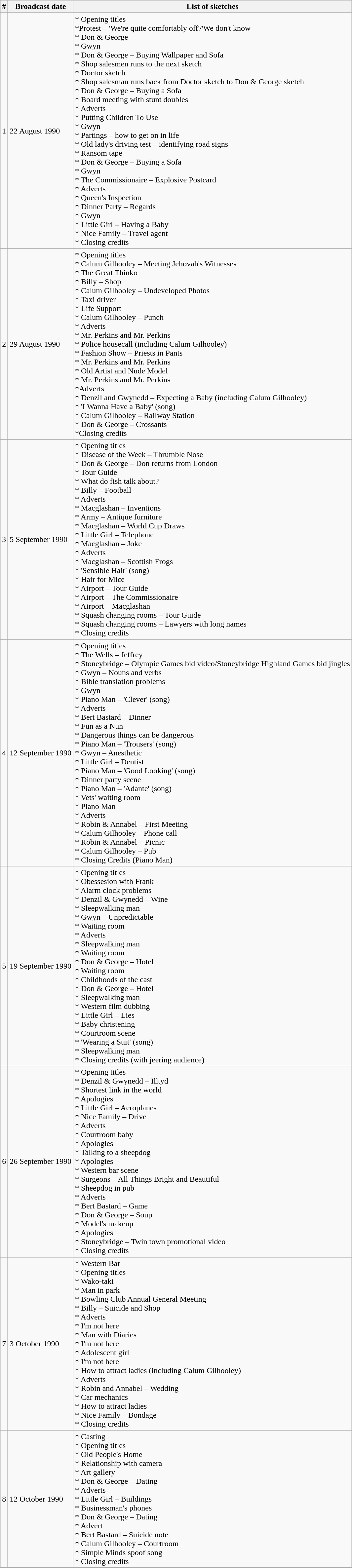<table class="wikitable">
<tr>
<th>#</th>
<th>Broadcast date</th>
<th>List of sketches</th>
</tr>
<tr>
<td>1</td>
<td>22 August 1990</td>
<td>* Opening titles<br>*Protest – 'We're quite comfortably off'/'We don't know<br>* Don & George<br>* Gwyn<br>* Don & George – Buying Wallpaper and Sofa<br>* Shop salesmen runs to the next sketch<br>* Doctor sketch<br>* Shop salesman runs back from Doctor sketch to Don & George sketch<br>* Don & George – Buying a Sofa<br>* Board meeting with stunt doubles<br>* Adverts<br>* Putting Children To Use<br>* Gwyn<br>* Partings – how to get on in life<br>* Old lady's driving test – identifying road signs<br>* Ransom tape<br>* Don & George – Buying a Sofa<br>* Gwyn<br>* The Commissionaire – Explosive Postcard<br>* Adverts<br>* Queen's Inspection<br>* Dinner Party – Regards<br>* Gwyn<br>* Little Girl – Having a Baby<br>* Nice Family – Travel agent<br>* Closing credits</td>
</tr>
<tr>
<td>2</td>
<td>29 August 1990</td>
<td>* Opening titles<br>* Calum Gilhooley – Meeting Jehovah's Witnesses<br>* The Great Thinko<br>* Billy – Shop<br>* Calum Gilhooley – Undeveloped Photos<br>* Taxi driver<br>* Life Support<br>* Calum Gilhooley – Punch<br>* Adverts<br>* Mr. Perkins and Mr. Perkins<br>* Police housecall (including Calum Gilhooley)<br>* Fashion Show – Priests in Pants<br>* Mr. Perkins and Mr. Perkins<br>* Old Artist and Nude Model<br>* Mr. Perkins and Mr. Perkins<br>*Adverts<br>* Denzil and Gwynedd – Expecting a Baby (including Calum Gilhooley)<br>* 'I Wanna Have a Baby' (song)<br>* Calum Gilhooley – Railway Station<br>* Don & George – Crossants<br>*Closing credits</td>
</tr>
<tr>
<td>3</td>
<td>5 September 1990</td>
<td>* Opening titles<br>* Disease of the Week – Thrumble Nose<br>* Don & George – Don returns from London<br>* Tour Guide<br>* What do fish talk about?<br>* Billy – Football<br>* Adverts<br>* Macglashan – Inventions<br>* Army – Antique furniture<br>* Macglashan – World Cup Draws<br>* Little Girl – Telephone<br>* Macglashan – Joke<br>* Adverts<br>* Macglashan – Scottish Frogs<br>* 'Sensible Hair' (song)<br>* Hair for Mice<br>* Airport – Tour Guide<br>* Airport – The Commissionaire<br>* Airport – Macglashan<br>* Squash changing rooms – Tour Guide<br>* Squash changing rooms – Lawyers with long names<br>* Closing credits</td>
</tr>
<tr>
<td>4</td>
<td>12 September 1990</td>
<td>* Opening titles<br>* The Wells – Jeffrey<br>* Stoneybridge – Olympic Games bid video/Stoneybridge Highland Games bid jingles<br>* Gwyn – Nouns and verbs<br>* Bible translation problems<br>* Gwyn<br>* Piano Man – 'Clever' (song)<br>* Adverts<br>* Bert Bastard – Dinner<br>* Fun as a Nun<br>* Dangerous things can be dangerous<br>* Piano Man – 'Trousers' (song)<br>* Gwyn – Anesthetic<br>* Little Girl – Dentist<br>* Piano Man – 'Good Looking' (song)<br>* Dinner party scene<br>* Piano Man – 'Adante' (song)<br>* Vets' waiting room<br>* Piano Man<br>* Adverts<br>* Robin & Annabel – First Meeting<br>* Calum Gilhooley – Phone call<br>* Robin & Annabel – Picnic<br>* Calum Gilhooley – Pub<br>* Closing Credits (Piano Man)</td>
</tr>
<tr>
<td>5</td>
<td>19 September 1990</td>
<td>* Opening titles<br>* Obessesion with Frank<br>* Alarm clock problems<br>* Denzil & Gwynedd – Wine<br>* Sleepwalking man<br>* Gwyn – Unpredictable<br>* Waiting room<br>* Adverts<br>* Sleepwalking man<br>* Waiting room<br>* Don & George – Hotel<br>* Waiting room<br>* Childhoods of the cast<br>* Don & George – Hotel<br>* Sleepwalking man<br>* Western film dubbing<br>* Little Girl – Lies<br>* Baby christening<br>* Courtroom scene<br>* 'Wearing a Suit' (song)<br>* Sleepwalking man<br>* Closing credits (with jeering audience)</td>
</tr>
<tr>
<td>6</td>
<td>26 September 1990</td>
<td>* Opening titles<br>* Denzil & Gwynedd – Illtyd<br>* Shortest link in the world<br>* Apologies<br>* Little Girl – Aeroplanes<br>* Nice Family – Drive<br>* Adverts<br>* Courtroom baby<br>* Apologies<br>* Talking to a sheepdog<br>* Apologies<br>* Western bar scene<br>* Surgeons – All Things Bright and Beautiful<br>* Sheepdog in pub<br>* Adverts<br>* Bert Bastard – Game<br>* Don & George – Soup<br>* Model's makeup<br>* Apologies<br>* Stoneybridge – Twin town promotional video<br>* Closing credits</td>
</tr>
<tr>
<td>7</td>
<td>3 October 1990</td>
<td>* Western Bar<br>* Opening titles<br>* Wako-taki<br>* Man in park<br>* Bowling Club Annual General Meeting<br>* Billy – Suicide and Shop<br>* Adverts<br>* I'm not here<br>* Man with Diaries<br>* I'm not here<br>* Adolescent girl<br>* I'm not here<br>* How to attract ladies (including Calum Gilhooley)<br>* Adverts<br>* Robin and Annabel – Wedding<br>* Car mechanics<br>* How to attract ladies<br>* Nice Family – Bondage<br>* Closing credits</td>
</tr>
<tr>
<td>8</td>
<td>12 October 1990</td>
<td>* Casting<br>* Opening titles<br>* Old People's Home<br>* Relationship with camera<br>* Art gallery<br>* Don & George – Dating<br>* Adverts<br>* Little Girl – Buildings<br>* Businessman's phones<br>* Don & George – Dating<br>* Advert<br>* Bert Bastard – Suicide note<br>* Calum Gilhooley – Courtroom<br>* Simple Minds spoof song<br>* Closing credits</td>
</tr>
</table>
